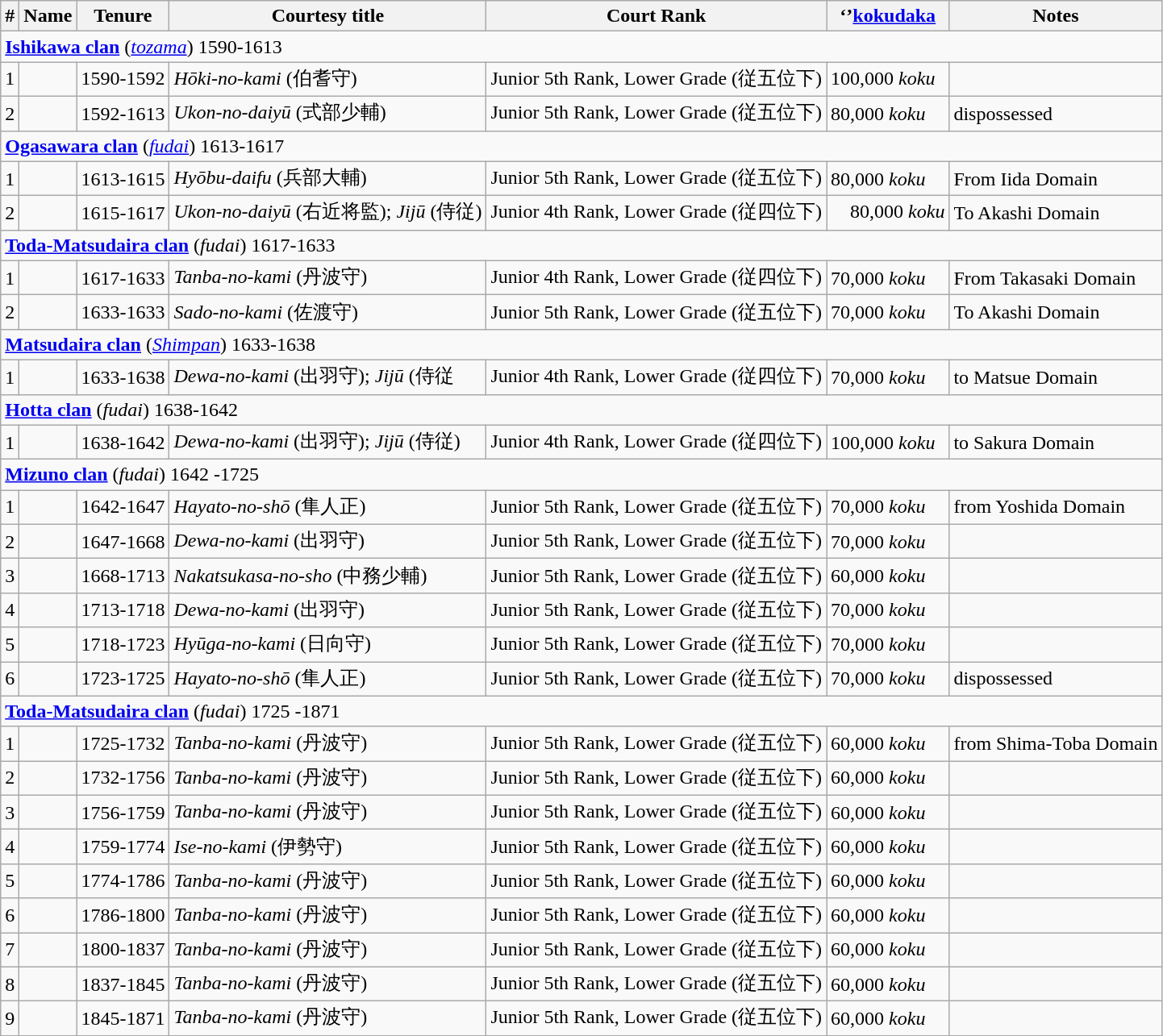<table class=wikitable>
<tr>
<th>#</th>
<th>Name</th>
<th>Tenure</th>
<th>Courtesy title</th>
<th>Court Rank</th>
<th>‘’<a href='#'>kokudaka</a></th>
<th>Notes</th>
</tr>
<tr>
<td colspan=7> <strong><a href='#'>Ishikawa clan</a></strong> (<em><a href='#'>tozama</a></em>) 1590-1613</td>
</tr>
<tr>
<td>1</td>
<td></td>
<td>1590-1592</td>
<td><em>Hōki-no-kami</em> (伯耆守)</td>
<td>Junior 5th Rank, Lower Grade (従五位下)</td>
<td>100,000 <em>koku</em></td>
<td></td>
</tr>
<tr>
<td>2</td>
<td></td>
<td>1592-1613</td>
<td><em>Ukon-no-daiyū</em> (式部少輔)</td>
<td>Junior 5th Rank, Lower Grade (従五位下)</td>
<td>80,000 <em>koku</em></td>
<td>dispossessed</td>
</tr>
<tr>
<td colspan=7> <strong><a href='#'>Ogasawara clan</a></strong> (<em><a href='#'>fudai</a></em>) 1613-1617</td>
</tr>
<tr>
<td>1</td>
<td></td>
<td>1613-1615</td>
<td><em>Hyōbu-daifu</em> (兵部大輔)</td>
<td>Junior 5th Rank, Lower Grade (従五位下)</td>
<td>80,000 <em>koku</em></td>
<td>From Iida Domain</td>
</tr>
<tr>
<td>2</td>
<td></td>
<td>1615-1617</td>
<td><em>Ukon-no-daiyū</em> (右近将監); <em>Jijū</em> (侍従)</td>
<td>Junior 4th Rank, Lower Grade (従四位下)</td>
<td>　80,000 <em>koku</em></td>
<td>To Akashi Domain</td>
</tr>
<tr>
<td colspan=7> <strong><a href='#'>Toda-Matsudaira clan</a></strong> (<em>fudai</em>) 1617-1633</td>
</tr>
<tr>
<td>1</td>
<td></td>
<td>1617-1633</td>
<td><em>Tanba-no-kami</em> (丹波守)</td>
<td>Junior 4th Rank, Lower Grade (従四位下)</td>
<td>70,000 <em>koku</em></td>
<td>From Takasaki Domain</td>
</tr>
<tr>
<td>2</td>
<td></td>
<td>1633-1633</td>
<td><em>Sado-no-kami</em> (佐渡守)</td>
<td>Junior 5th Rank, Lower Grade (従五位下)</td>
<td>70,000 <em>koku</em></td>
<td>To Akashi Domain</td>
</tr>
<tr>
<td colspan=7> <strong><a href='#'>Matsudaira clan</a></strong> (<em><a href='#'>Shimpan</a></em>) 1633-1638</td>
</tr>
<tr>
<td>1</td>
<td></td>
<td>1633-1638</td>
<td><em>Dewa-no-kami</em> (出羽守); <em>Jijū</em> (侍従</td>
<td>Junior 4th Rank, Lower Grade (従四位下)</td>
<td>70,000 <em>koku</em></td>
<td>to Matsue Domain</td>
</tr>
<tr>
<td colspan=7> <strong><a href='#'>Hotta clan</a></strong> (<em>fudai</em>) 1638-1642</td>
</tr>
<tr>
<td>1</td>
<td></td>
<td>1638-1642</td>
<td><em>Dewa-no-kami</em> (出羽守); <em>Jijū</em> (侍従)</td>
<td>Junior 4th Rank, Lower Grade (従四位下)</td>
<td>100,000 <em>koku</em></td>
<td>to Sakura Domain</td>
</tr>
<tr>
<td colspan=7> <strong><a href='#'>Mizuno clan</a></strong> (<em>fudai</em>) 1642 -1725</td>
</tr>
<tr>
<td>1</td>
<td></td>
<td>1642-1647</td>
<td><em>Hayato-no-shō</em>  (隼人正)</td>
<td>Junior 5th Rank, Lower Grade (従五位下)</td>
<td>70,000 <em>koku</em></td>
<td>from Yoshida Domain</td>
</tr>
<tr>
<td>2</td>
<td></td>
<td>1647-1668</td>
<td><em>Dewa-no-kami</em> (出羽守)</td>
<td>Junior 5th Rank, Lower Grade (従五位下)</td>
<td>70,000 <em>koku</em></td>
<td></td>
</tr>
<tr>
<td>3</td>
<td></td>
<td>1668-1713</td>
<td><em>Nakatsukasa-no-sho</em> (中務少輔)</td>
<td>Junior 5th Rank, Lower Grade (従五位下)</td>
<td>60,000 <em>koku</em></td>
<td></td>
</tr>
<tr>
<td>4</td>
<td></td>
<td>1713-1718</td>
<td><em>Dewa-no-kami</em> (出羽守)</td>
<td>Junior 5th Rank, Lower Grade (従五位下)</td>
<td>70,000 <em>koku</em></td>
<td></td>
</tr>
<tr>
<td>5</td>
<td></td>
<td>1718-1723</td>
<td><em>Hyūga-no-kami</em> (日向守)</td>
<td>Junior 5th Rank, Lower Grade (従五位下)</td>
<td>70,000 <em>koku</em></td>
<td></td>
</tr>
<tr>
<td>6</td>
<td></td>
<td>1723-1725</td>
<td><em>Hayato-no-shō</em> (隼人正)</td>
<td>Junior 5th Rank, Lower Grade (従五位下)</td>
<td>70,000 <em>koku</em></td>
<td>dispossessed</td>
</tr>
<tr>
<td colspan=7> <strong><a href='#'>Toda-Matsudaira clan</a></strong> (<em>fudai</em>) 1725 -1871</td>
</tr>
<tr>
<td>1</td>
<td></td>
<td>1725-1732</td>
<td><em>Tanba-no-kami</em> (丹波守)</td>
<td>Junior 5th Rank, Lower Grade (従五位下)</td>
<td>60,000 <em>koku</em></td>
<td>from Shima-Toba Domain</td>
</tr>
<tr>
<td>2</td>
<td></td>
<td>1732-1756</td>
<td><em>Tanba-no-kami</em> (丹波守)</td>
<td>Junior 5th Rank, Lower Grade (従五位下)</td>
<td>60,000 <em>koku</em></td>
<td></td>
</tr>
<tr>
<td>3</td>
<td></td>
<td>1756-1759</td>
<td><em>Tanba-no-kami</em> (丹波守)</td>
<td>Junior 5th Rank, Lower Grade (従五位下)</td>
<td>60,000 <em>koku</em></td>
<td></td>
</tr>
<tr>
<td>4</td>
<td></td>
<td>1759-1774</td>
<td><em>Ise-no-kami</em> (伊勢守)</td>
<td>Junior 5th Rank, Lower Grade (従五位下)</td>
<td>60,000 <em>koku</em></td>
<td></td>
</tr>
<tr>
<td>5</td>
<td></td>
<td>1774-1786</td>
<td><em>Tanba-no-kami</em>  (丹波守)</td>
<td>Junior 5th Rank, Lower Grade (従五位下)</td>
<td>60,000 <em>koku</em></td>
<td></td>
</tr>
<tr>
<td>6</td>
<td></td>
<td>1786-1800</td>
<td><em>Tanba-no-kami</em>  (丹波守)</td>
<td>Junior 5th Rank, Lower Grade (従五位下)</td>
<td>60,000 <em>koku</em></td>
<td></td>
</tr>
<tr>
<td>7</td>
<td></td>
<td>1800-1837</td>
<td><em>Tanba-no-kami</em>  (丹波守)</td>
<td>Junior 5th Rank, Lower Grade (従五位下)</td>
<td>60,000 <em>koku</em></td>
<td></td>
</tr>
<tr>
<td>8</td>
<td></td>
<td>1837-1845</td>
<td><em>Tanba-no-kami</em>  (丹波守)</td>
<td>Junior 5th Rank, Lower Grade (従五位下)</td>
<td>60,000 <em>koku</em></td>
<td></td>
</tr>
<tr>
<td>9</td>
<td></td>
<td>1845-1871</td>
<td><em>Tanba-no-kami</em> (丹波守)</td>
<td>Junior 5th Rank, Lower Grade (従五位下)</td>
<td>60,000 <em>koku</em></td>
<td></td>
</tr>
<tr>
</tr>
</table>
